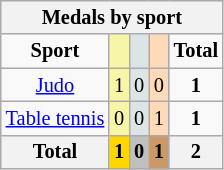<table class="wikitable" style=font-size:85%>
<tr style="background:#efefef;">
<th colspan=5><strong>Medals by sport</strong></th>
</tr>
<tr align=center>
<td><strong>Sport</strong></td>
<td bgcolor=#f7f6a8></td>
<td bgcolor=#dce5e5></td>
<td bgcolor=#ffdab9></td>
<td><strong>Total</strong></td>
</tr>
<tr align=center>
<td><a href='#'>Judo</a></td>
<td style="background:#F7F6A8;">1</td>
<td style="background:#DCE5E5;">0</td>
<td style="background:#FFDAB9;">0</td>
<td><strong>1</strong></td>
</tr>
<tr align=center>
<td><a href='#'>Table tennis</a></td>
<td style="background:#F7F6A8;">0</td>
<td style="background:#DCE5E5;">0</td>
<td style="background:#FFDAB9;">1</td>
<td><strong>1</strong></td>
</tr>
<tr align=center>
<th><strong>Total</strong></th>
<th style="background:gold;"><strong>1</strong></th>
<th style="background:silver;"><strong>0</strong></th>
<th style="background:#c96;"><strong>1</strong></th>
<th><strong>2</strong></th>
</tr>
</table>
